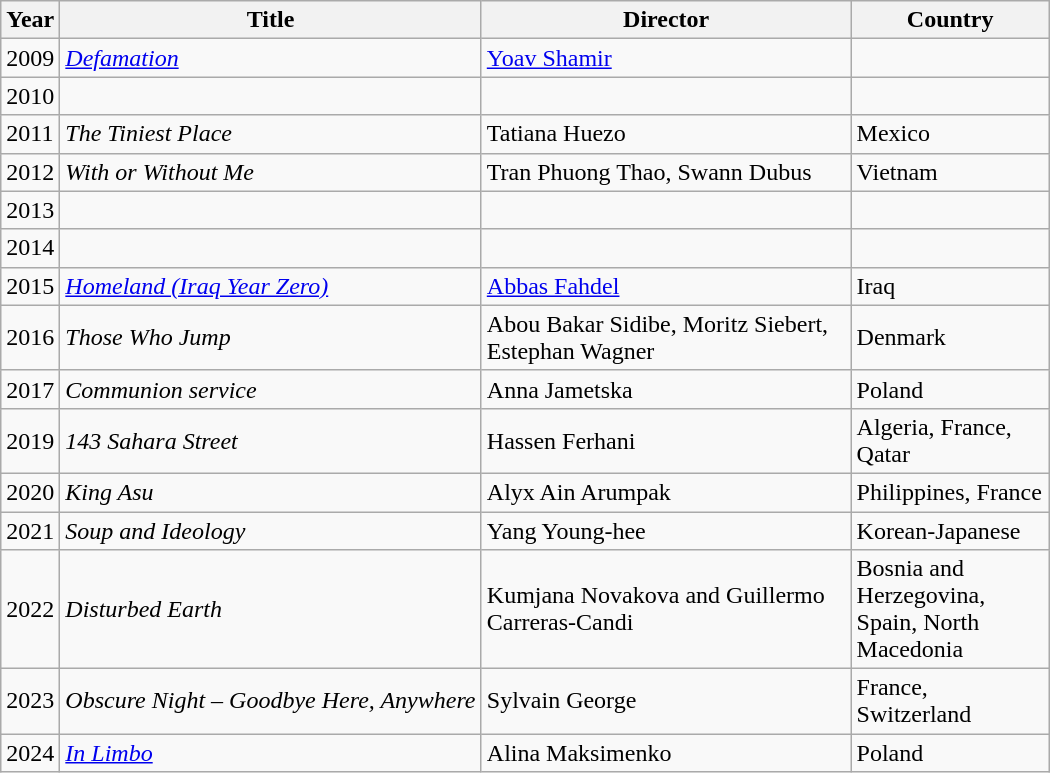<table class="wikitable" style="width:700px">
<tr>
<th width=10>Year</th>
<th width=350>Title</th>
<th width=300>Director</th>
<th width=140>Country</th>
</tr>
<tr>
<td>2009</td>
<td><em><a href='#'>Defamation</a></em></td>
<td><a href='#'>Yoav Shamir</a></td>
<td></td>
</tr>
<tr>
<td>2010</td>
<td></td>
<td></td>
<td></td>
</tr>
<tr>
<td>2011</td>
<td><em>The Tiniest Place</em></td>
<td>Tatiana Huezo</td>
<td>Mexico</td>
</tr>
<tr>
<td>2012</td>
<td><em>With or Without Me</em></td>
<td>Tran Phuong Thao, Swann Dubus</td>
<td>Vietnam</td>
</tr>
<tr>
<td>2013</td>
<td></td>
<td></td>
<td></td>
</tr>
<tr>
<td>2014</td>
<td></td>
<td></td>
<td></td>
</tr>
<tr>
<td>2015</td>
<td><em><a href='#'>Homeland (Iraq Year Zero)</a></em></td>
<td><a href='#'>Abbas Fahdel</a></td>
<td>Iraq</td>
</tr>
<tr>
<td>2016</td>
<td><em>Those Who Jump</em></td>
<td>Abou Bakar Sidibe, Moritz Siebert, Estephan Wagner</td>
<td>Denmark</td>
</tr>
<tr>
<td>2017</td>
<td><em>Communion service</em></td>
<td>Anna Jametska</td>
<td>Poland</td>
</tr>
<tr>
<td>2019</td>
<td><em>143 Sahara Street</em></td>
<td>Hassen Ferhani</td>
<td>Algeria, France, Qatar</td>
</tr>
<tr>
<td>2020</td>
<td><em>King Asu</em></td>
<td>Alyx Ain Arumpak</td>
<td>Philippines, France</td>
</tr>
<tr>
<td>2021</td>
<td><em>Soup and Ideology</em></td>
<td>Yang Young-hee</td>
<td>Korean-Japanese</td>
</tr>
<tr>
<td>2022</td>
<td><em>Disturbed Earth</em></td>
<td>Kumjana Novakova and Guillermo Carreras-Candi</td>
<td>Bosnia and Herzegovina, Spain, North Macedonia</td>
</tr>
<tr>
<td>2023</td>
<td><em>Obscure Night – Goodbye Here, Anywhere</em></td>
<td>Sylvain George</td>
<td>France, Switzerland</td>
</tr>
<tr>
<td>2024</td>
<td><em><a href='#'>In Limbo</a></em></td>
<td>Alina Maksimenko</td>
<td>Poland</td>
</tr>
</table>
